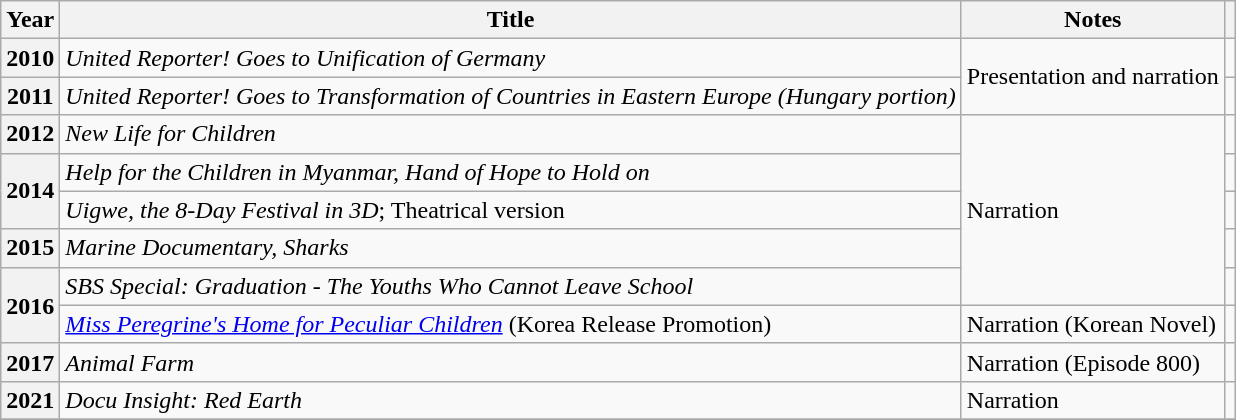<table class="wikitable sortable plainrowheaders">
<tr>
<th>Year</th>
<th>Title</th>
<th>Notes</th>
<th class="unsortable"></th>
</tr>
<tr>
<th scope="row">2010</th>
<td><em>United Reporter! Goes to Unification of Germany</em></td>
<td rowspan="2">Presentation and narration</td>
<td></td>
</tr>
<tr>
<th scope="row">2011</th>
<td><em>United Reporter! Goes to Transformation of Countries in Eastern Europe (Hungary portion)</em></td>
<td></td>
</tr>
<tr>
<th scope="row">2012</th>
<td><em>New Life for Children</em></td>
<td rowspan="5">Narration</td>
<td></td>
</tr>
<tr>
<th scope="row" rowspan="2">2014</th>
<td><em>Help for the Children in Myanmar, Hand of Hope to Hold on</em></td>
<td></td>
</tr>
<tr>
<td><em>Uigwe, the 8-Day Festival in 3D</em>; Theatrical version</td>
<td></td>
</tr>
<tr>
<th scope="row">2015</th>
<td><em>Marine Documentary, Sharks</em></td>
<td></td>
</tr>
<tr>
<th scope="row" rowspan="2">2016</th>
<td><em>SBS Special: Graduation - The Youths Who Cannot Leave School</em></td>
<td></td>
</tr>
<tr>
<td><em><a href='#'>Miss Peregrine's Home for Peculiar Children</a></em>  (Korea Release Promotion)</td>
<td>Narration (Korean Novel)</td>
<td></td>
</tr>
<tr>
<th scope="row">2017</th>
<td><em>Animal Farm</em></td>
<td>Narration (Episode 800)</td>
<td></td>
</tr>
<tr>
<th scope="row">2021</th>
<td><em>Docu Insight: Red Earth</em></td>
<td>Narration</td>
<td></td>
</tr>
<tr>
</tr>
</table>
